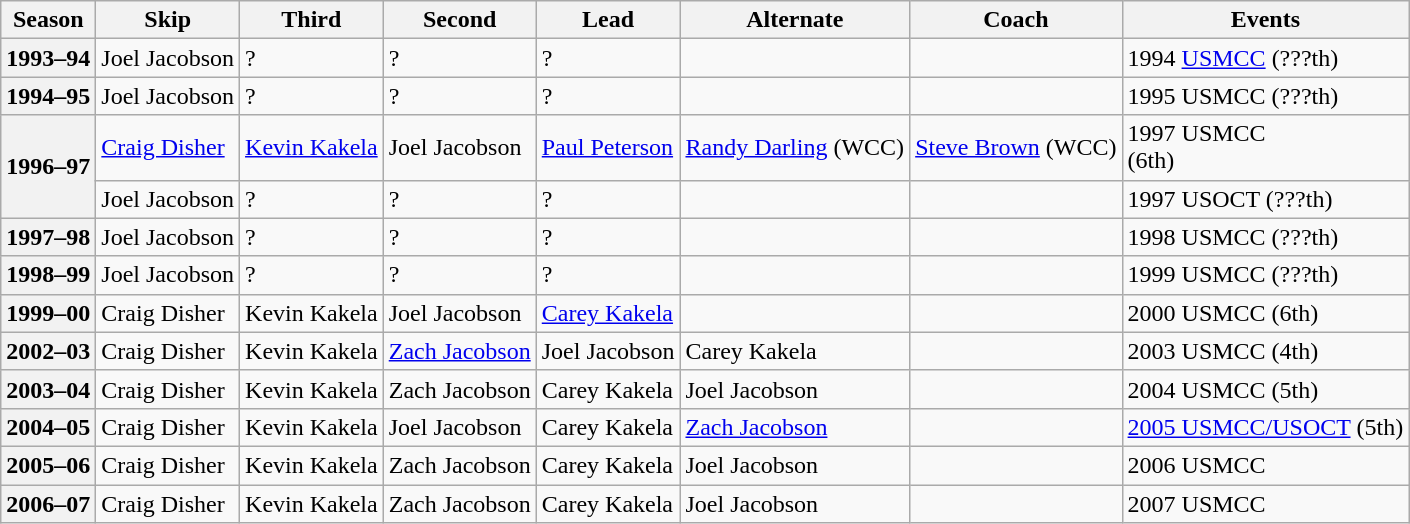<table class="wikitable">
<tr>
<th scope="col">Season</th>
<th scope="col">Skip</th>
<th scope="col">Third</th>
<th scope="col">Second</th>
<th scope="col">Lead</th>
<th scope="col">Alternate</th>
<th scope="col">Coach</th>
<th scope="col">Events</th>
</tr>
<tr>
<th scope="row">1993–94</th>
<td>Joel Jacobson</td>
<td>?</td>
<td>?</td>
<td>?</td>
<td></td>
<td></td>
<td>1994 <a href='#'>USMCC</a> (???th)</td>
</tr>
<tr>
<th scope="row">1994–95</th>
<td>Joel Jacobson</td>
<td>?</td>
<td>?</td>
<td>?</td>
<td></td>
<td></td>
<td>1995 USMCC (???th)</td>
</tr>
<tr>
<th scope="row" rowspan=2>1996–97</th>
<td><a href='#'>Craig Disher</a></td>
<td><a href='#'>Kevin Kakela</a></td>
<td>Joel Jacobson</td>
<td><a href='#'>Paul Peterson</a></td>
<td><a href='#'>Randy Darling</a> (WCC)</td>
<td><a href='#'>Steve Brown</a> (WCC)</td>
<td>1997 USMCC <br> (6th)</td>
</tr>
<tr>
<td>Joel Jacobson</td>
<td>?</td>
<td>?</td>
<td>?</td>
<td></td>
<td></td>
<td>1997 USOCT (???th)</td>
</tr>
<tr>
<th scope="row">1997–98</th>
<td>Joel Jacobson</td>
<td>?</td>
<td>?</td>
<td>?</td>
<td></td>
<td></td>
<td>1998 USMCC (???th)</td>
</tr>
<tr>
<th scope="row">1998–99</th>
<td>Joel Jacobson</td>
<td>?</td>
<td>?</td>
<td>?</td>
<td></td>
<td></td>
<td>1999 USMCC (???th)</td>
</tr>
<tr>
<th scope="row">1999–00</th>
<td>Craig Disher</td>
<td>Kevin Kakela</td>
<td>Joel Jacobson</td>
<td><a href='#'>Carey Kakela</a></td>
<td></td>
<td></td>
<td>2000 USMCC (6th)</td>
</tr>
<tr>
<th scope="row">2002–03</th>
<td>Craig Disher</td>
<td>Kevin Kakela</td>
<td><a href='#'>Zach Jacobson</a></td>
<td>Joel Jacobson</td>
<td>Carey Kakela</td>
<td></td>
<td>2003 USMCC (4th)</td>
</tr>
<tr>
<th scope="row">2003–04</th>
<td>Craig Disher</td>
<td>Kevin Kakela</td>
<td>Zach Jacobson</td>
<td>Carey Kakela</td>
<td>Joel Jacobson</td>
<td></td>
<td>2004 USMCC (5th)</td>
</tr>
<tr>
<th scope="row">2004–05</th>
<td>Craig Disher</td>
<td>Kevin Kakela</td>
<td>Joel Jacobson</td>
<td>Carey Kakela</td>
<td><a href='#'>Zach Jacobson</a></td>
<td></td>
<td><a href='#'>2005 USMCC/USOCT</a> (5th)</td>
</tr>
<tr>
<th scope="row">2005–06</th>
<td>Craig Disher</td>
<td>Kevin Kakela</td>
<td>Zach Jacobson</td>
<td>Carey Kakela</td>
<td>Joel Jacobson</td>
<td></td>
<td>2006 USMCC </td>
</tr>
<tr>
<th scope="row">2006–07</th>
<td>Craig Disher</td>
<td>Kevin Kakela</td>
<td>Zach Jacobson</td>
<td>Carey Kakela</td>
<td>Joel Jacobson</td>
<td></td>
<td>2007 USMCC </td>
</tr>
</table>
